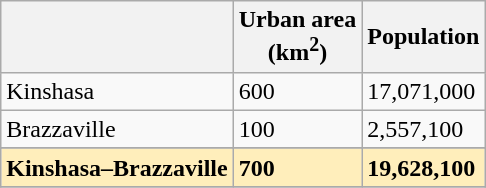<table class="wikitable">
<tr>
<th></th>
<th>Urban area<br>(km<sup>2</sup>)</th>
<th>Population</th>
</tr>
<tr>
<td>Kinshasa</td>
<td>600</td>
<td>17,071,000</td>
</tr>
<tr>
<td>Brazzaville</td>
<td>100</td>
<td>2,557,100</td>
</tr>
<tr>
</tr>
<tr style="background:#feb;">
<td><strong>Kinshasa–Brazzaville</strong></td>
<td><strong>700</strong></td>
<td><strong>19,628,100</strong></td>
</tr>
<tr>
</tr>
</table>
